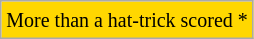<table class="wikitable">
<tr>
<td bgcolor="gold"><small>More than a hat-trick scored  *</small></td>
</tr>
</table>
